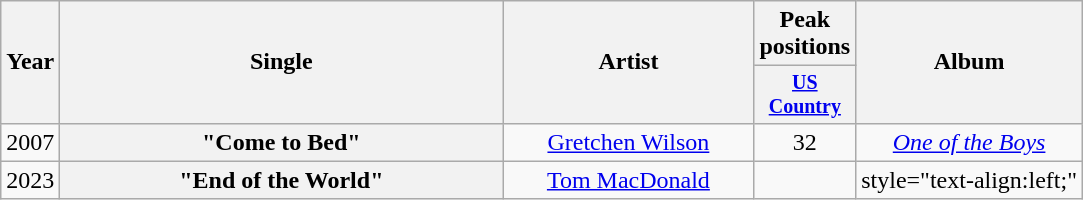<table class="wikitable plainrowheaders" style="text-align:center;">
<tr>
<th rowspan="2">Year</th>
<th rowspan="2" style="width:18em;">Single</th>
<th rowspan="2" style="width:10em;">Artist</th>
<th>Peak positions</th>
<th rowspan="2">Album</th>
</tr>
<tr style="font-size:smaller;">
<th style="width:40px;"><a href='#'>US Country</a></th>
</tr>
<tr>
<td>2007</td>
<th scope="row">"Come to Bed"</th>
<td><a href='#'>Gretchen Wilson</a></td>
<td>32</td>
<td><em><a href='#'>One of the Boys</a></em></td>
</tr>
<tr>
<td>2023</td>
<th scope="row">"End of the World"</th>
<td><a href='#'>Tom MacDonald</a></td>
<td></td>
<td>style="text-align:left;" </td>
</tr>
</table>
